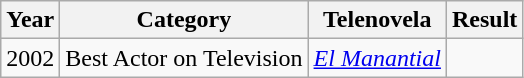<table class="wikitable">
<tr>
<th><strong>Year</strong></th>
<th><strong>Category</strong></th>
<th><strong>Telenovela</strong></th>
<th><strong>Result</strong></th>
</tr>
<tr>
<td>2002</td>
<td>Best Actor on Television</td>
<td><em><a href='#'>El Manantial</a></em></td>
<td></td>
</tr>
</table>
